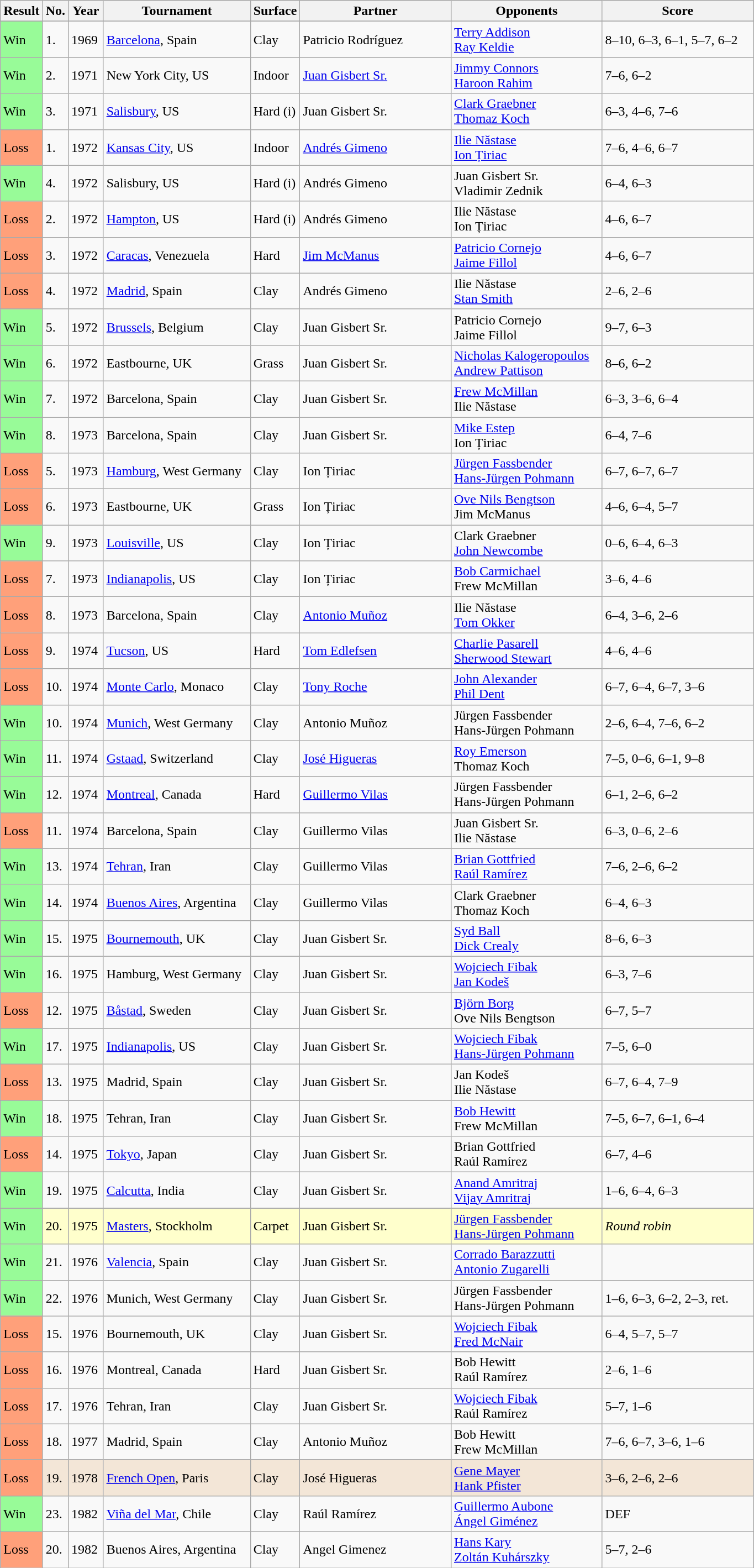<table class="sortable wikitable">
<tr>
<th style="width:40px">Result</th>
<th style="width:20px">No.</th>
<th style="width:35px">Year</th>
<th style="width:170px">Tournament</th>
<th style="width:50px">Surface</th>
<th style="width:175px">Partner</th>
<th style="width:175px">Opponents</th>
<th style="width:175px" class="unsortable">Score</th>
</tr>
<tr>
</tr>
<tr>
<td style="background:#98fb98;">Win</td>
<td>1.</td>
<td>1969</td>
<td><a href='#'>Barcelona</a>, Spain</td>
<td>Clay</td>
<td> Patricio Rodríguez</td>
<td> <a href='#'>Terry Addison</a><br> <a href='#'>Ray Keldie</a></td>
<td>8–10, 6–3, 6–1, 5–7, 6–2</td>
</tr>
<tr>
<td style="background:#98fb98;">Win</td>
<td>2.</td>
<td>1971</td>
<td>New York City, US</td>
<td>Indoor</td>
<td> <a href='#'>Juan Gisbert Sr.</a></td>
<td> <a href='#'>Jimmy Connors</a><br> <a href='#'>Haroon Rahim</a></td>
<td>7–6, 6–2</td>
</tr>
<tr>
<td style="background:#98fb98;">Win</td>
<td>3.</td>
<td>1971</td>
<td><a href='#'>Salisbury</a>, US</td>
<td>Hard (i)</td>
<td> Juan Gisbert Sr.</td>
<td> <a href='#'>Clark Graebner</a><br> <a href='#'>Thomaz Koch</a></td>
<td>6–3, 4–6, 7–6</td>
</tr>
<tr>
<td style="background:#ffa07a;">Loss</td>
<td>1.</td>
<td>1972</td>
<td><a href='#'>Kansas City</a>, US</td>
<td>Indoor</td>
<td> <a href='#'>Andrés Gimeno</a></td>
<td> <a href='#'>Ilie Năstase</a><br> <a href='#'>Ion Țiriac</a></td>
<td>7–6, 4–6, 6–7</td>
</tr>
<tr>
<td style="background:#98fb98;">Win</td>
<td>4.</td>
<td>1972</td>
<td>Salisbury, US</td>
<td>Hard (i)</td>
<td> Andrés Gimeno</td>
<td> Juan Gisbert Sr.<br> Vladimir Zednik</td>
<td>6–4, 6–3</td>
</tr>
<tr>
<td style="background:#ffa07a;">Loss</td>
<td>2.</td>
<td>1972</td>
<td><a href='#'>Hampton</a>, US</td>
<td>Hard (i)</td>
<td> Andrés Gimeno</td>
<td> Ilie Năstase<br> Ion Țiriac</td>
<td>4–6, 6–7</td>
</tr>
<tr>
<td style="background:#ffa07a;">Loss</td>
<td>3.</td>
<td>1972</td>
<td><a href='#'>Caracas</a>, Venezuela</td>
<td>Hard</td>
<td> <a href='#'>Jim McManus</a></td>
<td> <a href='#'>Patricio Cornejo</a><br> <a href='#'>Jaime Fillol</a></td>
<td>4–6, 6–7</td>
</tr>
<tr>
<td style="background:#ffa07a;">Loss</td>
<td>4.</td>
<td>1972</td>
<td><a href='#'>Madrid</a>, Spain</td>
<td>Clay</td>
<td> Andrés Gimeno</td>
<td> Ilie Năstase<br> <a href='#'>Stan Smith</a></td>
<td>2–6, 2–6</td>
</tr>
<tr>
<td style="background:#98fb98;">Win</td>
<td>5.</td>
<td>1972</td>
<td><a href='#'>Brussels</a>, Belgium</td>
<td>Clay</td>
<td> Juan Gisbert Sr.</td>
<td> Patricio Cornejo<br> Jaime Fillol</td>
<td>9–7, 6–3</td>
</tr>
<tr>
<td style="background:#98fb98;">Win</td>
<td>6.</td>
<td>1972</td>
<td>Eastbourne, UK</td>
<td>Grass</td>
<td> Juan Gisbert Sr.</td>
<td> <a href='#'>Nicholas Kalogeropoulos</a><br> <a href='#'>Andrew Pattison</a></td>
<td>8–6, 6–2</td>
</tr>
<tr>
<td style="background:#98fb98;">Win</td>
<td>7.</td>
<td>1972</td>
<td>Barcelona, Spain</td>
<td>Clay</td>
<td> Juan Gisbert Sr.</td>
<td> <a href='#'>Frew McMillan</a><br> Ilie Năstase</td>
<td>6–3, 3–6, 6–4</td>
</tr>
<tr>
<td style="background:#98fb98;">Win</td>
<td>8.</td>
<td>1973</td>
<td>Barcelona, Spain</td>
<td>Clay</td>
<td> Juan Gisbert Sr.</td>
<td> <a href='#'>Mike Estep</a><br> Ion Țiriac</td>
<td>6–4, 7–6</td>
</tr>
<tr>
<td style="background:#ffa07a;">Loss</td>
<td>5.</td>
<td>1973</td>
<td><a href='#'>Hamburg</a>, West Germany</td>
<td>Clay</td>
<td> Ion Țiriac</td>
<td> <a href='#'>Jürgen Fassbender</a><br> <a href='#'>Hans-Jürgen Pohmann</a></td>
<td>6–7, 6–7, 6–7</td>
</tr>
<tr>
<td style="background:#ffa07a;">Loss</td>
<td>6.</td>
<td>1973</td>
<td>Eastbourne, UK</td>
<td>Grass</td>
<td> Ion Țiriac</td>
<td> <a href='#'>Ove Nils Bengtson</a><br> Jim McManus</td>
<td>4–6, 6–4, 5–7</td>
</tr>
<tr>
<td style="background:#98fb98;">Win</td>
<td>9.</td>
<td>1973</td>
<td><a href='#'>Louisville</a>, US</td>
<td>Clay</td>
<td> Ion Țiriac</td>
<td> Clark Graebner<br> <a href='#'>John Newcombe</a></td>
<td>0–6, 6–4, 6–3</td>
</tr>
<tr>
<td style="background:#ffa07a;">Loss</td>
<td>7.</td>
<td>1973</td>
<td><a href='#'>Indianapolis</a>, US</td>
<td>Clay</td>
<td> Ion Țiriac</td>
<td> <a href='#'>Bob Carmichael</a><br> Frew McMillan</td>
<td>3–6, 4–6</td>
</tr>
<tr>
<td style="background:#ffa07a;">Loss</td>
<td>8.</td>
<td>1973</td>
<td>Barcelona, Spain</td>
<td>Clay</td>
<td> <a href='#'>Antonio Muñoz</a></td>
<td> Ilie Năstase<br> <a href='#'>Tom Okker</a></td>
<td>6–4, 3–6, 2–6</td>
</tr>
<tr>
<td style="background:#ffa07a;">Loss</td>
<td>9.</td>
<td>1974</td>
<td><a href='#'>Tucson</a>, US</td>
<td>Hard</td>
<td> <a href='#'>Tom Edlefsen</a></td>
<td> <a href='#'>Charlie Pasarell</a><br> <a href='#'>Sherwood Stewart</a></td>
<td>4–6, 4–6</td>
</tr>
<tr>
<td style="background:#ffa07a;">Loss</td>
<td>10.</td>
<td>1974</td>
<td><a href='#'>Monte Carlo</a>, Monaco</td>
<td>Clay</td>
<td> <a href='#'>Tony Roche</a></td>
<td> <a href='#'>John Alexander</a><br> <a href='#'>Phil Dent</a></td>
<td>6–7, 6–4, 6–7, 3–6</td>
</tr>
<tr>
<td style="background:#98fb98;">Win</td>
<td>10.</td>
<td>1974</td>
<td><a href='#'>Munich</a>, West Germany</td>
<td>Clay</td>
<td> Antonio Muñoz</td>
<td> Jürgen Fassbender<br> Hans-Jürgen Pohmann</td>
<td>2–6, 6–4, 7–6, 6–2</td>
</tr>
<tr>
<td style="background:#98fb98;">Win</td>
<td>11.</td>
<td>1974</td>
<td><a href='#'>Gstaad</a>, Switzerland</td>
<td>Clay</td>
<td> <a href='#'>José Higueras</a></td>
<td> <a href='#'>Roy Emerson</a><br> Thomaz Koch</td>
<td>7–5, 0–6, 6–1, 9–8</td>
</tr>
<tr>
<td style="background:#98fb98;">Win</td>
<td>12.</td>
<td>1974</td>
<td><a href='#'>Montreal</a>, Canada</td>
<td>Hard</td>
<td> <a href='#'>Guillermo Vilas</a></td>
<td> Jürgen Fassbender<br> Hans-Jürgen Pohmann</td>
<td>6–1, 2–6, 6–2</td>
</tr>
<tr>
<td style="background:#ffa07a;">Loss</td>
<td>11.</td>
<td>1974</td>
<td>Barcelona, Spain</td>
<td>Clay</td>
<td> Guillermo Vilas</td>
<td> Juan Gisbert Sr.<br> Ilie Năstase</td>
<td>6–3, 0–6, 2–6</td>
</tr>
<tr>
<td style="background:#98fb98;">Win</td>
<td>13.</td>
<td>1974</td>
<td><a href='#'>Tehran</a>, Iran</td>
<td>Clay</td>
<td> Guillermo Vilas</td>
<td> <a href='#'>Brian Gottfried</a><br> <a href='#'>Raúl Ramírez</a></td>
<td>7–6, 2–6, 6–2</td>
</tr>
<tr>
<td style="background:#98fb98;">Win</td>
<td>14.</td>
<td>1974</td>
<td><a href='#'>Buenos Aires</a>, Argentina</td>
<td>Clay</td>
<td> Guillermo Vilas</td>
<td> Clark Graebner<br> Thomaz Koch</td>
<td>6–4, 6–3</td>
</tr>
<tr>
<td style="background:#98fb98;">Win</td>
<td>15.</td>
<td>1975</td>
<td><a href='#'>Bournemouth</a>, UK</td>
<td>Clay</td>
<td> Juan Gisbert Sr.</td>
<td> <a href='#'>Syd Ball</a><br> <a href='#'>Dick Crealy</a></td>
<td>8–6, 6–3</td>
</tr>
<tr>
<td style="background:#98fb98;">Win</td>
<td>16.</td>
<td>1975</td>
<td>Hamburg, West Germany</td>
<td>Clay</td>
<td> Juan Gisbert Sr.</td>
<td> <a href='#'>Wojciech Fibak</a><br> <a href='#'>Jan Kodeš</a></td>
<td>6–3, 7–6</td>
</tr>
<tr>
<td style="background:#ffa07a;">Loss</td>
<td>12.</td>
<td>1975</td>
<td><a href='#'>Båstad</a>, Sweden</td>
<td>Clay</td>
<td> Juan Gisbert Sr.</td>
<td> <a href='#'>Björn Borg</a><br> Ove Nils Bengtson</td>
<td>6–7, 5–7</td>
</tr>
<tr>
<td style="background:#98fb98;">Win</td>
<td>17.</td>
<td>1975</td>
<td><a href='#'>Indianapolis</a>, US</td>
<td>Clay</td>
<td> Juan Gisbert Sr.</td>
<td> <a href='#'>Wojciech Fibak</a><br> <a href='#'>Hans-Jürgen Pohmann</a></td>
<td>7–5, 6–0</td>
</tr>
<tr>
<td style="background:#ffa07a;">Loss</td>
<td>13.</td>
<td>1975</td>
<td>Madrid, Spain</td>
<td>Clay</td>
<td> Juan Gisbert Sr.</td>
<td> Jan Kodeš<br> Ilie Năstase</td>
<td>6–7, 6–4, 7–9</td>
</tr>
<tr>
<td style="background:#98fb98;">Win</td>
<td>18.</td>
<td>1975</td>
<td>Tehran, Iran</td>
<td>Clay</td>
<td> Juan Gisbert Sr.</td>
<td> <a href='#'>Bob Hewitt</a><br> Frew McMillan</td>
<td>7–5, 6–7, 6–1, 6–4</td>
</tr>
<tr>
<td style="background:#ffa07a;">Loss</td>
<td>14.</td>
<td>1975</td>
<td><a href='#'>Tokyo</a>, Japan</td>
<td>Clay</td>
<td> Juan Gisbert Sr.</td>
<td> Brian Gottfried<br> Raúl Ramírez</td>
<td>6–7, 4–6</td>
</tr>
<tr>
<td style="background:#98fb98;">Win</td>
<td>19.</td>
<td>1975</td>
<td><a href='#'>Calcutta</a>, India</td>
<td>Clay</td>
<td> Juan Gisbert Sr.</td>
<td> <a href='#'>Anand Amritraj</a><br> <a href='#'>Vijay Amritraj</a></td>
<td>1–6, 6–4, 6–3</td>
</tr>
<tr>
</tr>
<tr bgcolor=ffffcc>
<td style="background:#98fb98;">Win</td>
<td>20.</td>
<td>1975</td>
<td><a href='#'>Masters</a>, Stockholm</td>
<td>Carpet</td>
<td> Juan Gisbert Sr.</td>
<td> <a href='#'>Jürgen Fassbender</a><br> <a href='#'>Hans-Jürgen Pohmann</a></td>
<td><em>Round robin</em></td>
</tr>
<tr>
<td style="background:#98fb98;">Win</td>
<td>21.</td>
<td>1976</td>
<td><a href='#'>Valencia</a>, Spain</td>
<td>Clay</td>
<td> Juan Gisbert Sr.</td>
<td> <a href='#'>Corrado Barazzutti</a><br> <a href='#'>Antonio Zugarelli</a></td>
<td></td>
</tr>
<tr>
<td style="background:#98fb98;">Win</td>
<td>22.</td>
<td>1976</td>
<td>Munich, West Germany</td>
<td>Clay</td>
<td> Juan Gisbert Sr.</td>
<td> Jürgen Fassbender<br> Hans-Jürgen Pohmann</td>
<td>1–6, 6–3, 6–2, 2–3, ret.</td>
</tr>
<tr>
<td style="background:#ffa07a;">Loss</td>
<td>15.</td>
<td>1976</td>
<td>Bournemouth, UK</td>
<td>Clay</td>
<td> Juan Gisbert Sr.</td>
<td> <a href='#'>Wojciech Fibak</a><br> <a href='#'>Fred McNair</a></td>
<td>6–4, 5–7, 5–7</td>
</tr>
<tr>
<td style="background:#ffa07a;">Loss</td>
<td>16.</td>
<td>1976</td>
<td>Montreal, Canada</td>
<td>Hard</td>
<td> Juan Gisbert Sr.</td>
<td> Bob Hewitt<br> Raúl Ramírez</td>
<td>2–6, 1–6</td>
</tr>
<tr>
<td style="background:#ffa07a;">Loss</td>
<td>17.</td>
<td>1976</td>
<td>Tehran, Iran</td>
<td>Clay</td>
<td> Juan Gisbert Sr.</td>
<td> <a href='#'>Wojciech Fibak</a><br> Raúl Ramírez</td>
<td>5–7, 1–6</td>
</tr>
<tr>
<td style="background:#ffa07a;">Loss</td>
<td>18.</td>
<td>1977</td>
<td>Madrid, Spain</td>
<td>Clay</td>
<td> Antonio Muñoz</td>
<td> Bob Hewitt<br> Frew McMillan</td>
<td>7–6, 6–7, 3–6, 1–6</td>
</tr>
<tr style="background:#f3e6d7;">
<td style="background:#ffa07a;">Loss</td>
<td>19.</td>
<td>1978</td>
<td><a href='#'>French Open</a>, Paris</td>
<td>Clay</td>
<td> José Higueras</td>
<td> <a href='#'>Gene Mayer</a><br> <a href='#'>Hank Pfister</a></td>
<td>3–6, 2–6, 2–6</td>
</tr>
<tr>
<td style="background:#98fb98;">Win</td>
<td>23.</td>
<td>1982</td>
<td><a href='#'>Viña del Mar</a>, Chile</td>
<td>Clay</td>
<td> Raúl Ramírez</td>
<td> <a href='#'>Guillermo Aubone</a><br> <a href='#'>Ángel Giménez</a></td>
<td>DEF</td>
</tr>
<tr>
<td style="background:#ffa07a;">Loss</td>
<td>20.</td>
<td>1982</td>
<td>Buenos Aires, Argentina</td>
<td>Clay</td>
<td> Angel Gimenez</td>
<td> <a href='#'>Hans Kary</a><br> <a href='#'>Zoltán Kuhárszky</a></td>
<td>5–7, 2–6</td>
</tr>
</table>
